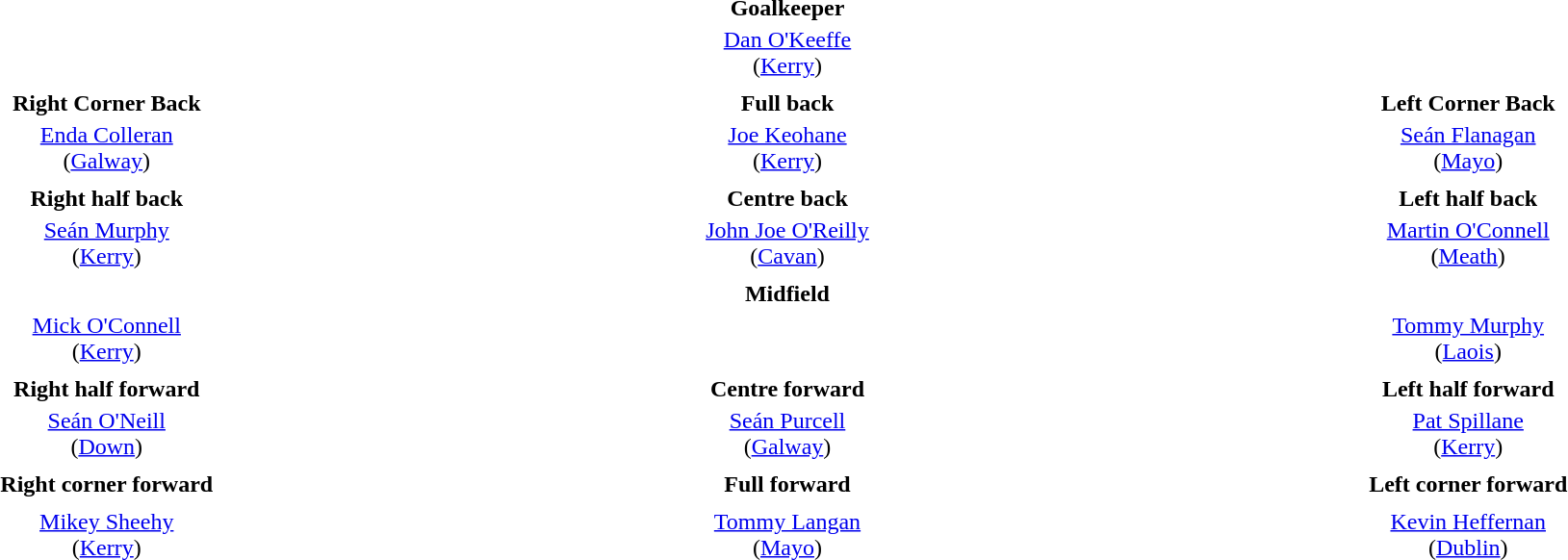<table border="0" style="width:100%;">
<tr>
<td></td>
</tr>
<tr>
<td style="width:25%;"></td>
<td style="width:50%; text-align:center;"><strong>Goalkeeper</strong></td>
<td style="width:25%;"></td>
</tr>
<tr>
<td style="width:25%;"></td>
<td style="width:25%; text-align:center;"><a href='#'>Dan O'Keeffe</a><br>(<a href='#'>Kerry</a>)</td>
<td style="width:25%;"></td>
</tr>
<tr>
<td></td>
</tr>
<tr>
<td style="width:25%; text-align:center;"><strong>Right Corner Back</strong></td>
<td style="width:50%; text-align:center;"><strong>Full back</strong></td>
<td style="width:25%; text-align:center;"><strong>Left Corner Back</strong></td>
<td></td>
</tr>
<tr style="text-align:center;">
<td style="width:25%; "><a href='#'>Enda Colleran</a><br>(<a href='#'>Galway</a>)</td>
<td style="width:25%; "><a href='#'>Joe Keohane</a><br>(<a href='#'>Kerry</a>)</td>
<td style="width:25%; "><a href='#'>Seán Flanagan</a><br>(<a href='#'>Mayo</a>)</td>
</tr>
<tr>
<td></td>
</tr>
<tr style="text-align:center;">
<td style="width:25%; "><strong>Right half back</strong></td>
<td style="width:50%; "><strong>Centre back</strong></td>
<td style="width:25%; "><strong>Left half back</strong></td>
</tr>
<tr style="text-align:center;">
<td style="width:25%; "><a href='#'>Seán Murphy</a><br>(<a href='#'>Kerry</a>)</td>
<td style="width:25%; "><a href='#'>John Joe O'Reilly</a><br>(<a href='#'>Cavan</a>)</td>
<td style="width:25%; "><a href='#'>Martin O'Connell</a><br>(<a href='#'>Meath</a>)</td>
</tr>
<tr>
<td></td>
</tr>
<tr>
<td style="width:25%;"></td>
<td style="width:50%; text-align:center;"><strong>Midfield</strong></td>
</tr>
<tr style="text-align:center;"  Aodhan Gallager (Antrim)>
<td style="width:25%; "><a href='#'>Mick O'Connell</a><br>(<a href='#'>Kerry</a>)</td>
<td style="width:50%; text-align:center;"></td>
<td style="width:25%; "><a href='#'>Tommy Murphy</a><br>(<a href='#'>Laois</a>)</td>
</tr>
<tr>
<td></td>
</tr>
<tr style="text-align:center;">
<td style="width:25%; "><strong>Right half forward</strong></td>
<td style="width:50%; "><strong>Centre forward</strong></td>
<td style="width:25%; "><strong>Left half forward</strong></td>
</tr>
<tr style="text-align:center;">
<td style="width:25%; "><a href='#'>Seán O'Neill</a><br>(<a href='#'>Down</a>)</td>
<td style="width:25%; "><a href='#'>Seán Purcell</a><br>(<a href='#'>Galway</a>)</td>
<td style="width:25%; "><a href='#'>Pat Spillane</a><br>(<a href='#'>Kerry</a>)</td>
</tr>
<tr>
<td></td>
</tr>
<tr style="text-align:center;">
<td style="width:25%; "><strong>Right corner forward</strong></td>
<td style="width:50%; "><strong>Full forward</strong></td>
<td style="width:25%; "><strong>Left corner forward</strong></td>
</tr>
<tr>
<td></td>
</tr>
<tr style="text-align:center;">
<td style="width:25%; "><a href='#'>Mikey Sheehy</a><br>(<a href='#'>Kerry</a>)</td>
<td style="width:25%; "><a href='#'>Tommy Langan</a><br> (<a href='#'>Mayo</a>)</td>
<td style="width:25%; "><a href='#'>Kevin Heffernan</a><br>(<a href='#'>Dublin</a>)</td>
</tr>
</table>
